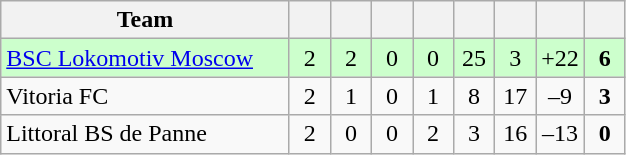<table class="wikitable" style="text-align: center;">
<tr>
<th width="185">Team</th>
<th width="20"></th>
<th width="20"></th>
<th width="20"></th>
<th width="20"></th>
<th width="20"></th>
<th width="20"></th>
<th width="25"></th>
<th width="20"></th>
</tr>
<tr bgcolor=#ccffcc>
<td align=left> <a href='#'>BSC Lokomotiv Moscow</a></td>
<td>2</td>
<td>2</td>
<td>0</td>
<td>0</td>
<td>25</td>
<td>3</td>
<td>+22</td>
<td><strong>6</strong></td>
</tr>
<tr>
<td align=left> Vitoria FC</td>
<td>2</td>
<td>1</td>
<td>0</td>
<td>1</td>
<td>8</td>
<td>17</td>
<td>–9</td>
<td><strong>3</strong></td>
</tr>
<tr>
<td align=left> Littoral BS de Panne</td>
<td>2</td>
<td>0</td>
<td>0</td>
<td>2</td>
<td>3</td>
<td>16</td>
<td>–13</td>
<td><strong>0</strong></td>
</tr>
</table>
